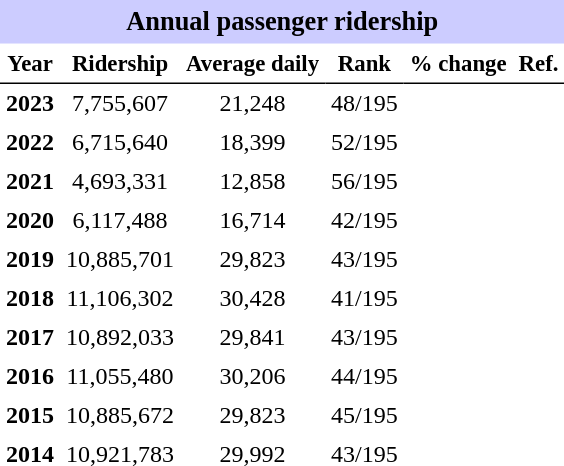<table class="toccolours" cellpadding="4" cellspacing="0" style="text-align:right;">
<tr>
<th colspan="6"  style="background-color:#ccf; background-color:#ccf; font-size:110%; text-align:center;">Annual passenger ridership</th>
</tr>
<tr style="font-size:95%; text-align:center">
<th style="border-bottom:1px solid black">Year</th>
<th style="border-bottom:1px solid black">Ridership</th>
<th style="border-bottom:1px solid black">Average daily</th>
<th style="border-bottom:1px solid black">Rank</th>
<th style="border-bottom:1px solid black">% change</th>
<th style="border-bottom:1px solid black">Ref.</th>
</tr>
<tr style="text-align:center;">
<td><strong>2023</strong></td>
<td>7,755,607</td>
<td>21,248</td>
<td>48/195</td>
<td></td>
<td></td>
</tr>
<tr style="text-align:center;">
<td><strong>2022</strong></td>
<td>6,715,640</td>
<td>18,399</td>
<td>52/195</td>
<td></td>
<td></td>
</tr>
<tr style="text-align:center;">
<td><strong>2021</strong></td>
<td>4,693,331</td>
<td>12,858</td>
<td>56/195</td>
<td></td>
<td></td>
</tr>
<tr style="text-align:center;">
<td><strong>2020</strong></td>
<td>6,117,488</td>
<td>16,714</td>
<td>42/195</td>
<td></td>
<td></td>
</tr>
<tr style="text-align:center;">
<td><strong>2019</strong></td>
<td>10,885,701</td>
<td>29,823</td>
<td>43/195</td>
<td></td>
<td></td>
</tr>
<tr style="text-align:center;">
<td><strong>2018</strong></td>
<td>11,106,302</td>
<td>30,428</td>
<td>41/195</td>
<td></td>
<td></td>
</tr>
<tr style="text-align:center;">
<td><strong>2017</strong></td>
<td>10,892,033</td>
<td>29,841</td>
<td>43/195</td>
<td></td>
<td></td>
</tr>
<tr style="text-align:center;">
<td><strong>2016</strong></td>
<td>11,055,480</td>
<td>30,206</td>
<td>44/195</td>
<td></td>
<td></td>
</tr>
<tr style="text-align:center;">
<td><strong>2015</strong></td>
<td>10,885,672</td>
<td>29,823</td>
<td>45/195</td>
<td></td>
<td></td>
</tr>
<tr style="text-align:center;">
<td><strong>2014</strong></td>
<td>10,921,783</td>
<td>29,992</td>
<td>43/195</td>
<td></td>
<td></td>
</tr>
</table>
